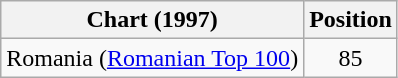<table class="wikitable plainrowheaders" style="text-align:center">
<tr>
<th>Chart (1997)</th>
<th>Position</th>
</tr>
<tr>
<td align="left">Romania (<a href='#'>Romanian Top 100</a>)</td>
<td align="center">85</td>
</tr>
</table>
